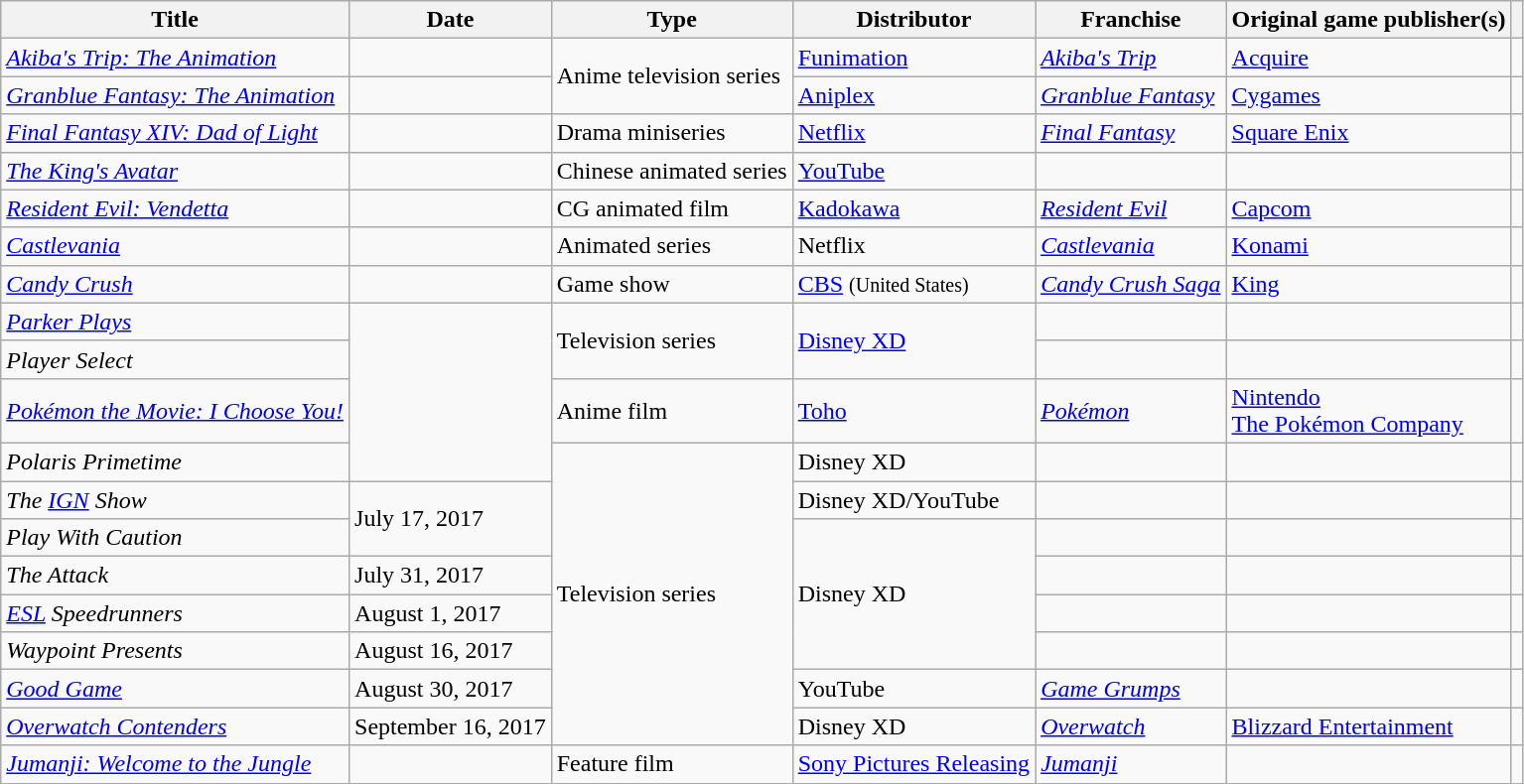<table class="wikitable sortable">
<tr>
<th>Title</th>
<th>Date</th>
<th>Type</th>
<th>Distributor</th>
<th>Franchise</th>
<th>Original game publisher(s)</th>
<th></th>
</tr>
<tr>
<td><em><a href='#'>Akiba's Trip: The Animation</a></em></td>
<td></td>
<td rowspan="2">Anime television series</td>
<td><a href='#'>Funimation</a></td>
<td><em><a href='#'>Akiba's Trip</a></em></td>
<td><a href='#'>Acquire</a></td>
<td align="center"></td>
</tr>
<tr>
<td><em><a href='#'>Granblue Fantasy: The Animation</a></em></td>
<td></td>
<td><a href='#'>Aniplex</a></td>
<td><em><a href='#'>Granblue Fantasy</a></em></td>
<td><a href='#'>Cygames</a></td>
<td align="center"></td>
</tr>
<tr>
<td><em><a href='#'>Final Fantasy XIV: Dad of Light</a></em></td>
<td></td>
<td>Drama miniseries</td>
<td><a href='#'>Netflix</a></td>
<td><em><a href='#'>Final Fantasy</a></em></td>
<td><a href='#'>Square Enix</a></td>
<td align="center"></td>
</tr>
<tr>
<td><em><a href='#'>The King's Avatar</a></em></td>
<td></td>
<td>Chinese animated series</td>
<td><a href='#'>YouTube</a></td>
<td></td>
<td></td>
<td align="center"></td>
</tr>
<tr>
<td><em><a href='#'>Resident Evil: Vendetta</a></em></td>
<td></td>
<td>CG animated film</td>
<td><a href='#'>Kadokawa</a></td>
<td><em><a href='#'>Resident Evil</a></em></td>
<td><a href='#'>Capcom</a></td>
<td align="center"></td>
</tr>
<tr>
<td><em><a href='#'>Castlevania</a></em></td>
<td></td>
<td>Animated series</td>
<td>Netflix</td>
<td><em><a href='#'>Castlevania</a></em></td>
<td><a href='#'>Konami</a></td>
<td align="center"></td>
</tr>
<tr>
<td><em><a href='#'>Candy Crush</a></em></td>
<td></td>
<td>Game show</td>
<td><a href='#'>CBS</a> <small>(United States)</small></td>
<td><em><a href='#'>Candy Crush Saga</a></em></td>
<td><a href='#'>King</a></td>
<td align="center"></td>
</tr>
<tr>
<td><em><a href='#'>Parker Plays</a></em></td>
<td rowspan="4"></td>
<td rowspan="2">Television series</td>
<td rowspan="2"><a href='#'>Disney XD</a></td>
<td></td>
<td></td>
<td align="center"></td>
</tr>
<tr>
<td><em>Player Select</em></td>
<td></td>
<td></td>
<td align="center"></td>
</tr>
<tr>
<td><em><a href='#'>Pokémon the Movie: I Choose You!</a></em></td>
<td>Anime film</td>
<td><a href='#'>Toho</a> </td>
<td><em><a href='#'>Pokémon</a></em></td>
<td><a href='#'>Nintendo</a><br><a href='#'>The Pokémon Company</a></td>
<td align="center"></td>
</tr>
<tr>
<td><em>Polaris Primetime</em></td>
<td rowspan="8">Television series</td>
<td>Disney XD</td>
<td></td>
<td></td>
<td align="center"></td>
</tr>
<tr>
<td><em>The <a href='#'>IGN</a> Show</em></td>
<td rowspan="2">July 17, 2017</td>
<td>Disney XD/YouTube</td>
<td></td>
<td></td>
<td align="center"></td>
</tr>
<tr>
<td><em>Play With Caution</em></td>
<td rowspan="4">Disney XD</td>
<td></td>
<td></td>
<td align="center"></td>
</tr>
<tr>
<td><em>The Attack</em></td>
<td>July 31, 2017</td>
<td></td>
<td></td>
<td align="center"></td>
</tr>
<tr>
<td><em><a href='#'>ESL</a> Speedrunners</em></td>
<td>August 1, 2017</td>
<td></td>
<td></td>
<td align="center"></td>
</tr>
<tr>
<td><em>Waypoint Presents</em></td>
<td>August 16, 2017</td>
<td></td>
<td></td>
<td align="center"></td>
</tr>
<tr>
<td><em><a href='#'>Good Game</a></em></td>
<td>August 30, 2017</td>
<td>YouTube</td>
<td><em><a href='#'>Game Grumps</a></em></td>
<td></td>
<td align="center"></td>
</tr>
<tr>
<td><em><a href='#'>Overwatch Contenders</a></em></td>
<td>September 16, 2017</td>
<td>Disney XD</td>
<td><em><a href='#'>Overwatch</a></em></td>
<td><a href='#'>Blizzard Entertainment</a></td>
<td align="center"></td>
</tr>
<tr>
<td><em><a href='#'>Jumanji: Welcome to the Jungle</a></em></td>
<td></td>
<td>Feature film</td>
<td><a href='#'>Sony Pictures Releasing</a></td>
<td><em><a href='#'>Jumanji</a></em></td>
<td></td>
<td align="center"></td>
</tr>
</table>
